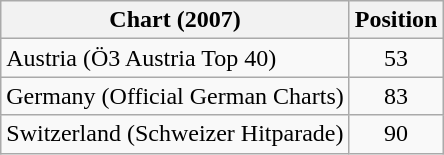<table class="wikitable sortable">
<tr>
<th>Chart (2007)</th>
<th>Position</th>
</tr>
<tr>
<td>Austria (Ö3 Austria Top 40)</td>
<td align="center">53</td>
</tr>
<tr>
<td>Germany (Official German Charts)</td>
<td align="center">83</td>
</tr>
<tr>
<td>Switzerland (Schweizer Hitparade)</td>
<td align="center">90</td>
</tr>
</table>
